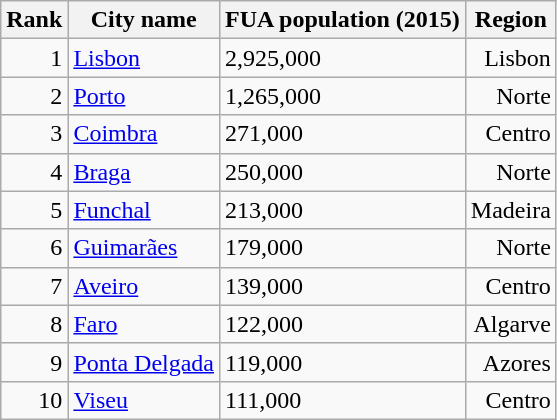<table class="wikitable sortable">
<tr>
<th align=right>Rank</th>
<th align=left>City name</th>
<th align=left>FUA population (2015)</th>
<th align=left>Region</th>
</tr>
<tr style="text-align:right;">
<td>1</td>
<td align=left><a href='#'>Lisbon</a></td>
<td align=left>2,925,000</td>
<td>Lisbon</td>
</tr>
<tr style="text-align:right;">
<td>2</td>
<td align=left><a href='#'>Porto</a></td>
<td align=left>1,265,000</td>
<td>Norte</td>
</tr>
<tr style="text-align:right;">
<td>3</td>
<td align=left><a href='#'>Coimbra</a></td>
<td align=left>271,000</td>
<td>Centro</td>
</tr>
<tr style="text-align:right;">
<td>4</td>
<td align=left><a href='#'>Braga</a></td>
<td align=left>250,000</td>
<td>Norte</td>
</tr>
<tr style="text-align:right;">
<td>5</td>
<td align=left><a href='#'>Funchal</a></td>
<td align=left>213,000</td>
<td>Madeira</td>
</tr>
<tr style="text-align:right;">
<td>6</td>
<td align=left><a href='#'>Guimarães</a></td>
<td align=left>179,000</td>
<td>Norte</td>
</tr>
<tr style="text-align:right;">
<td>7</td>
<td align=left><a href='#'>Aveiro</a></td>
<td align=left>139,000</td>
<td>Centro</td>
</tr>
<tr style="text-align:right;">
<td>8</td>
<td align=left><a href='#'>Faro</a></td>
<td align=left>122,000</td>
<td>Algarve</td>
</tr>
<tr style="text-align:right;">
<td>9</td>
<td align=left><a href='#'>Ponta Delgada</a></td>
<td align=left>119,000</td>
<td>Azores</td>
</tr>
<tr style="text-align:right;">
<td>10</td>
<td align=left><a href='#'>Viseu</a></td>
<td align=left>111,000</td>
<td>Centro</td>
</tr>
</table>
